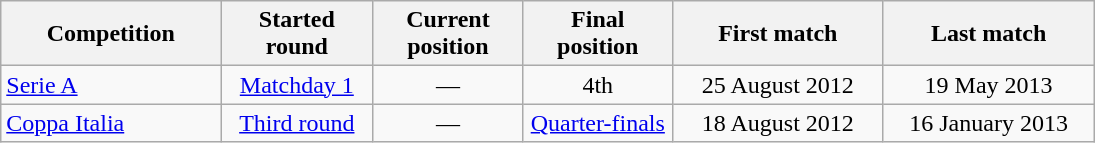<table class="wikitable" style="text-align:center; width:730px;">
<tr>
<th style="text-align:center; width:150px;">Competition</th>
<th style="text-align:center; width:100px;">Started round</th>
<th style="text-align:center; width:100px;">Current <br> position</th>
<th style="text-align:center; width:100px;">Final <br> position</th>
<th style="text-align:center; width:150px;">First match</th>
<th style="text-align:center; width:150px;">Last match</th>
</tr>
<tr>
<td style="text-align:left;"><a href='#'>Serie A</a></td>
<td><a href='#'>Matchday 1</a></td>
<td>—</td>
<td>4th</td>
<td>25 August 2012</td>
<td>19 May 2013</td>
</tr>
<tr>
<td style="text-align:left;"><a href='#'>Coppa Italia</a></td>
<td><a href='#'>Third round</a></td>
<td>—</td>
<td><a href='#'>Quarter-finals</a></td>
<td>18 August 2012</td>
<td>16 January 2013</td>
</tr>
</table>
